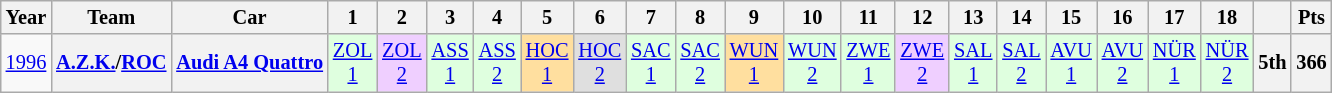<table class="wikitable" style="text-align:center; font-size:85%">
<tr>
<th>Year</th>
<th>Team</th>
<th>Car</th>
<th>1</th>
<th>2</th>
<th>3</th>
<th>4</th>
<th>5</th>
<th>6</th>
<th>7</th>
<th>8</th>
<th>9</th>
<th>10</th>
<th>11</th>
<th>12</th>
<th>13</th>
<th>14</th>
<th>15</th>
<th>16</th>
<th>17</th>
<th>18</th>
<th></th>
<th>Pts</th>
</tr>
<tr>
<td><a href='#'>1996</a></td>
<th nowrap><a href='#'>A.Z.K.</a>/<a href='#'>ROC</a></th>
<th nowrap><a href='#'>Audi A4 Quattro</a></th>
<td style="background:#DFFFDF;"><a href='#'>ZOL<br>1</a><br></td>
<td style="background:#EFCFFF;"><a href='#'>ZOL<br>2</a><br></td>
<td style="background:#DFFFDF;"><a href='#'>ASS<br>1</a><br></td>
<td style="background:#DFFFDF;"><a href='#'>ASS<br>2</a><br></td>
<td style="background:#FFDF9F;"><a href='#'>HOC<br>1</a><br></td>
<td style="background:#DFDFDF;"><a href='#'>HOC<br>2</a><br></td>
<td style="background:#DFFFDF;"><a href='#'>SAC<br>1</a><br></td>
<td style="background:#DFFFDF;"><a href='#'>SAC<br>2</a><br></td>
<td style="background:#FFDF9F;"><a href='#'>WUN<br>1</a><br></td>
<td style="background:#DFFFDF;"><a href='#'>WUN<br>2</a><br></td>
<td style="background:#DFFFDF;"><a href='#'>ZWE<br>1</a><br></td>
<td style="background:#EFCFFF;"><a href='#'>ZWE<br>2</a><br></td>
<td style="background:#DFFFDF;"><a href='#'>SAL<br>1</a><br></td>
<td style="background:#DFFFDF;"><a href='#'>SAL<br>2</a><br></td>
<td style="background:#DFFFDF;"><a href='#'>AVU<br>1</a><br></td>
<td style="background:#DFFFDF;"><a href='#'>AVU<br>2</a><br></td>
<td style="background:#DFFFDF;"><a href='#'>NÜR<br>1</a><br></td>
<td style="background:#DFFFDF;"><a href='#'>NÜR<br>2</a><br></td>
<th>5th</th>
<th>366</th>
</tr>
</table>
